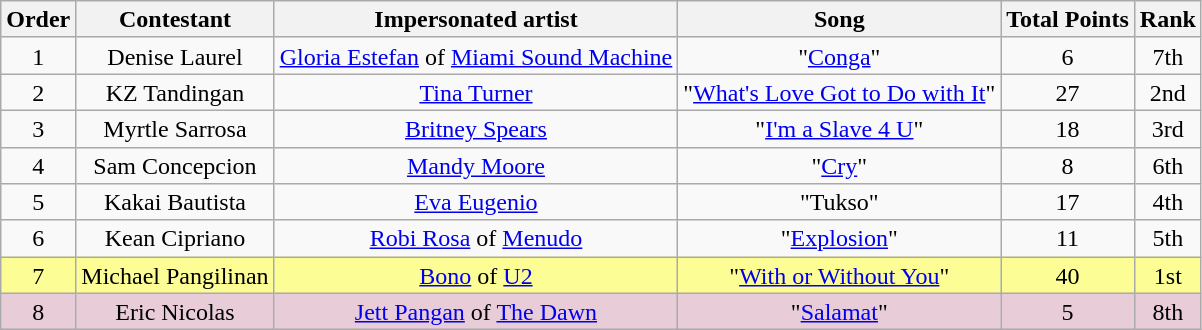<table class="wikitable" style="text-align:center; line-height:17px; width:auto;">
<tr>
<th>Order</th>
<th>Contestant</th>
<th>Impersonated artist</th>
<th>Song</th>
<th>Total Points</th>
<th>Rank</th>
</tr>
<tr>
<td>1</td>
<td>Denise Laurel</td>
<td><a href='#'>Gloria Estefan</a> of <a href='#'>Miami Sound Machine</a></td>
<td>"<a href='#'>Conga</a>"</td>
<td>6</td>
<td>7th</td>
</tr>
<tr>
<td>2</td>
<td>KZ Tandingan</td>
<td><a href='#'>Tina Turner</a></td>
<td>"<a href='#'>What's Love Got to Do with It</a>"</td>
<td>27</td>
<td>2nd</td>
</tr>
<tr>
<td>3</td>
<td>Myrtle Sarrosa</td>
<td><a href='#'>Britney Spears</a></td>
<td>"<a href='#'>I'm a Slave 4 U</a>"</td>
<td>18</td>
<td>3rd</td>
</tr>
<tr>
<td>4</td>
<td>Sam Concepcion</td>
<td><a href='#'>Mandy Moore</a></td>
<td>"<a href='#'>Cry</a>"</td>
<td>8</td>
<td>6th</td>
</tr>
<tr>
<td>5</td>
<td>Kakai Bautista</td>
<td><a href='#'>Eva Eugenio</a></td>
<td>"Tukso"</td>
<td>17</td>
<td>4th</td>
</tr>
<tr>
<td>6</td>
<td>Kean Cipriano</td>
<td><a href='#'>Robi Rosa</a> of <a href='#'>Menudo</a></td>
<td>"<a href='#'>Explosion</a>"</td>
<td>11</td>
<td>5th</td>
</tr>
<tr>
<td style="background:#FDFD96;">7</td>
<td style="background:#FDFD96;">Michael Pangilinan</td>
<td style="background:#FDFD96;"><a href='#'>Bono</a> of <a href='#'>U2</a></td>
<td style="background:#FDFD96;">"<a href='#'>With or Without You</a>"</td>
<td style="background:#FDFD96;">40</td>
<td style="background:#FDFD96;">1st</td>
</tr>
<tr>
<td style="background:#E8CCD7;">8</td>
<td style="background:#E8CCD7;">Eric Nicolas</td>
<td style="background:#E8CCD7;"><a href='#'>Jett Pangan</a> of <a href='#'>The Dawn</a></td>
<td style="background:#E8CCD7;">"<a href='#'>Salamat</a>"</td>
<td style="background:#E8CCD7;">5</td>
<td style="background:#E8CCD7;">8th</td>
</tr>
</table>
